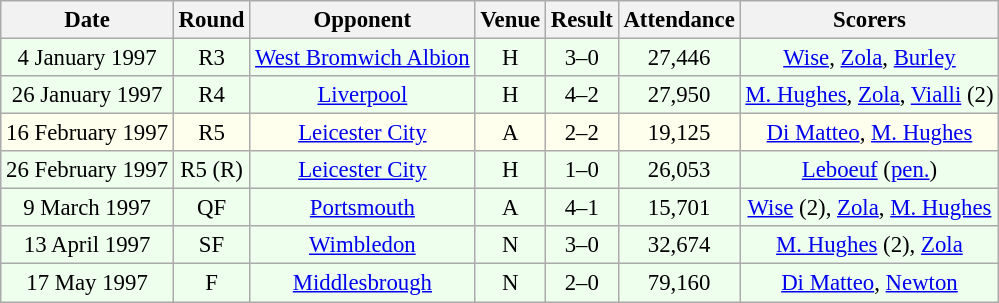<table class="wikitable sortable" style="font-size:95%; text-align:center">
<tr>
<th>Date</th>
<th>Round</th>
<th>Opponent</th>
<th>Venue</th>
<th>Result</th>
<th>Attendance</th>
<th>Scorers</th>
</tr>
<tr style="background:#efe;">
<td>4 January 1997</td>
<td>R3</td>
<td><a href='#'>West Bromwich Albion</a></td>
<td>H</td>
<td>3–0</td>
<td>27,446</td>
<td><a href='#'>Wise</a>, <a href='#'>Zola</a>, <a href='#'>Burley</a></td>
</tr>
<tr style="background:#efe;">
<td>26 January 1997</td>
<td>R4</td>
<td><a href='#'>Liverpool</a></td>
<td>H</td>
<td>4–2</td>
<td>27,950</td>
<td><a href='#'>M. Hughes</a>, <a href='#'>Zola</a>, <a href='#'>Vialli</a> (2)</td>
</tr>
<tr style="background:#ffe;">
<td>16 February 1997</td>
<td>R5</td>
<td><a href='#'>Leicester City</a></td>
<td>A</td>
<td>2–2</td>
<td>19,125</td>
<td><a href='#'>Di Matteo</a>, <a href='#'>M. Hughes</a></td>
</tr>
<tr style="background:#efe;">
<td>26 February 1997</td>
<td>R5 (R)</td>
<td><a href='#'>Leicester City</a></td>
<td>H</td>
<td>1–0<br><small> </small></td>
<td>26,053</td>
<td><a href='#'>Leboeuf</a> (<a href='#'>pen.</a>)</td>
</tr>
<tr style="background:#efe;">
<td>9 March 1997</td>
<td>QF</td>
<td><a href='#'>Portsmouth</a></td>
<td>A</td>
<td>4–1</td>
<td>15,701</td>
<td><a href='#'>Wise</a> (2), <a href='#'>Zola</a>, <a href='#'>M. Hughes</a></td>
</tr>
<tr style="background:#efe;">
<td>13 April 1997</td>
<td>SF</td>
<td><a href='#'>Wimbledon</a></td>
<td>N</td>
<td>3–0</td>
<td>32,674</td>
<td><a href='#'>M. Hughes</a> (2), <a href='#'>Zola</a></td>
</tr>
<tr style="background:#efe;">
<td>17 May 1997</td>
<td>F</td>
<td><a href='#'>Middlesbrough</a></td>
<td>N</td>
<td>2–0</td>
<td>79,160</td>
<td><a href='#'>Di Matteo</a>, <a href='#'>Newton</a></td>
</tr>
</table>
